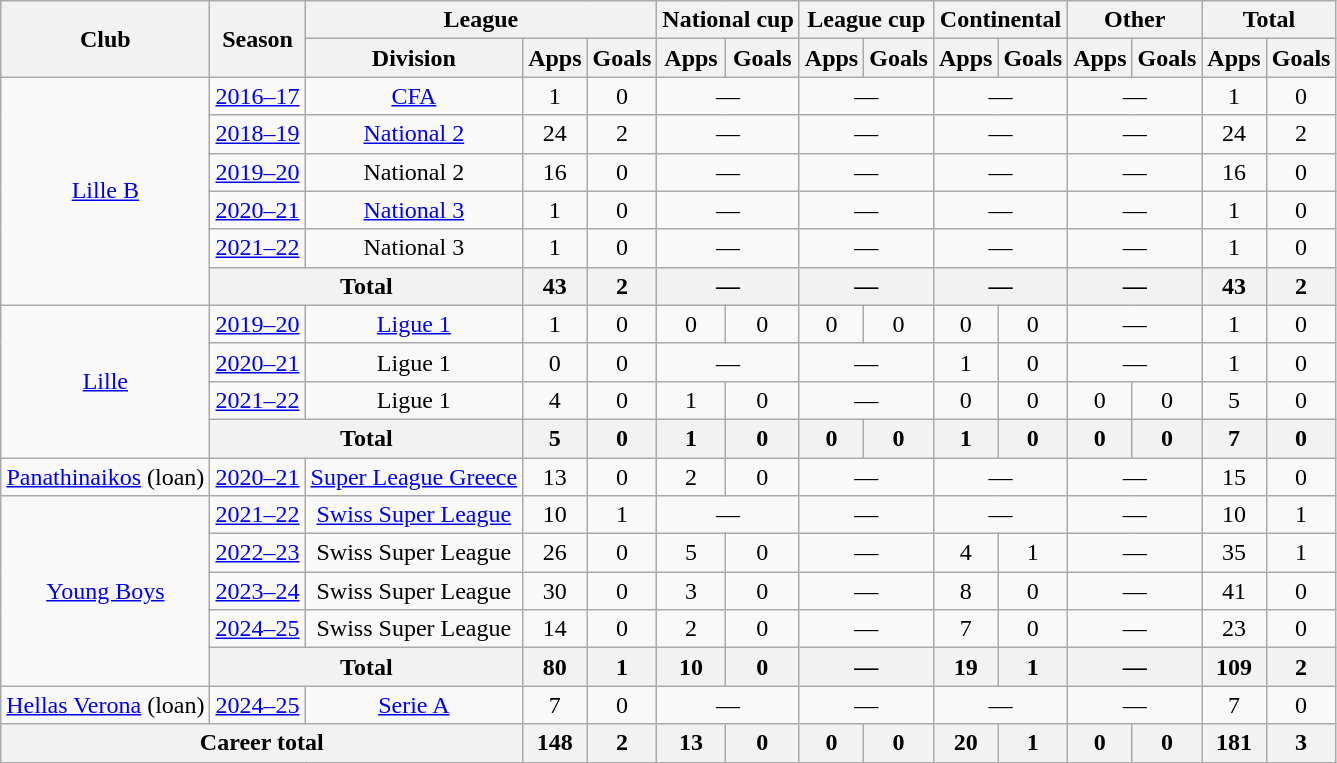<table class=wikitable style="text-align: center;">
<tr>
<th rowspan="2">Club</th>
<th rowspan="2">Season</th>
<th colspan="3">League</th>
<th colspan="2">National cup</th>
<th colspan="2">League cup</th>
<th colspan="2">Continental</th>
<th colspan="2">Other</th>
<th colspan="2">Total</th>
</tr>
<tr>
<th>Division</th>
<th>Apps</th>
<th>Goals</th>
<th>Apps</th>
<th>Goals</th>
<th>Apps</th>
<th>Goals</th>
<th>Apps</th>
<th>Goals</th>
<th>Apps</th>
<th>Goals</th>
<th>Apps</th>
<th>Goals</th>
</tr>
<tr>
<td rowspan="6"><a href='#'>Lille B</a></td>
<td><a href='#'>2016–17</a></td>
<td><a href='#'>CFA</a></td>
<td>1</td>
<td>0</td>
<td colspan="2">—</td>
<td colspan="2">—</td>
<td colspan="2">—</td>
<td colspan="2">—</td>
<td>1</td>
<td>0</td>
</tr>
<tr>
<td><a href='#'>2018–19</a></td>
<td><a href='#'>National 2</a></td>
<td>24</td>
<td>2</td>
<td colspan="2">—</td>
<td colspan="2">—</td>
<td colspan="2">—</td>
<td colspan="2">—</td>
<td>24</td>
<td>2</td>
</tr>
<tr>
<td><a href='#'>2019–20</a></td>
<td>National 2</td>
<td>16</td>
<td>0</td>
<td colspan="2">—</td>
<td colspan="2">—</td>
<td colspan="2">—</td>
<td colspan="2">—</td>
<td>16</td>
<td>0</td>
</tr>
<tr>
<td><a href='#'>2020–21</a></td>
<td><a href='#'>National 3</a></td>
<td>1</td>
<td>0</td>
<td colspan="2">—</td>
<td colspan="2">—</td>
<td colspan="2">—</td>
<td colspan="2">—</td>
<td>1</td>
<td>0</td>
</tr>
<tr>
<td><a href='#'>2021–22</a></td>
<td>National 3</td>
<td>1</td>
<td>0</td>
<td colspan="2">—</td>
<td colspan="2">—</td>
<td colspan="2">—</td>
<td colspan="2">—</td>
<td>1</td>
<td>0</td>
</tr>
<tr>
<th colspan="2">Total</th>
<th>43</th>
<th>2</th>
<th colspan="2">—</th>
<th colspan="2">—</th>
<th colspan="2">—</th>
<th colspan="2">—</th>
<th>43</th>
<th>2</th>
</tr>
<tr>
<td rowspan="4"><a href='#'>Lille</a></td>
<td><a href='#'>2019–20</a></td>
<td><a href='#'>Ligue 1</a></td>
<td>1</td>
<td>0</td>
<td>0</td>
<td>0</td>
<td>0</td>
<td>0</td>
<td>0</td>
<td>0</td>
<td colspan="2">—</td>
<td>1</td>
<td>0</td>
</tr>
<tr>
<td><a href='#'>2020–21</a></td>
<td>Ligue 1</td>
<td>0</td>
<td>0</td>
<td colspan="2">—</td>
<td colspan="2">—</td>
<td>1</td>
<td>0</td>
<td colspan="2">—</td>
<td>1</td>
<td>0</td>
</tr>
<tr>
<td><a href='#'>2021–22</a></td>
<td>Ligue 1</td>
<td>4</td>
<td>0</td>
<td>1</td>
<td>0</td>
<td colspan="2">—</td>
<td>0</td>
<td>0</td>
<td>0</td>
<td>0</td>
<td>5</td>
<td>0</td>
</tr>
<tr>
<th colspan="2">Total</th>
<th>5</th>
<th>0</th>
<th>1</th>
<th>0</th>
<th>0</th>
<th>0</th>
<th>1</th>
<th>0</th>
<th>0</th>
<th>0</th>
<th>7</th>
<th>0</th>
</tr>
<tr>
<td><a href='#'>Panathinaikos</a> (loan)</td>
<td><a href='#'>2020–21</a></td>
<td><a href='#'>Super League Greece</a></td>
<td>13</td>
<td>0</td>
<td>2</td>
<td>0</td>
<td colspan="2">—</td>
<td colspan="2">—</td>
<td colspan="2">—</td>
<td>15</td>
<td>0</td>
</tr>
<tr>
<td rowspan="5"><a href='#'>Young Boys</a></td>
<td><a href='#'>2021–22</a></td>
<td><a href='#'>Swiss Super League</a></td>
<td>10</td>
<td>1</td>
<td colspan="2">—</td>
<td colspan="2">—</td>
<td colspan="2">—</td>
<td colspan="2">—</td>
<td>10</td>
<td>1</td>
</tr>
<tr>
<td><a href='#'>2022–23</a></td>
<td>Swiss Super League</td>
<td>26</td>
<td>0</td>
<td>5</td>
<td>0</td>
<td colspan="2">—</td>
<td>4</td>
<td>1</td>
<td colspan="2">—</td>
<td>35</td>
<td>1</td>
</tr>
<tr>
<td><a href='#'>2023–24</a></td>
<td>Swiss Super League</td>
<td>30</td>
<td>0</td>
<td>3</td>
<td>0</td>
<td colspan="2">—</td>
<td>8</td>
<td>0</td>
<td colspan="2">—</td>
<td>41</td>
<td>0</td>
</tr>
<tr>
<td><a href='#'>2024–25</a></td>
<td>Swiss Super League</td>
<td>14</td>
<td>0</td>
<td>2</td>
<td>0</td>
<td colspan="2">—</td>
<td>7</td>
<td>0</td>
<td colspan="2">—</td>
<td>23</td>
<td>0</td>
</tr>
<tr>
<th colspan="2">Total</th>
<th>80</th>
<th>1</th>
<th>10</th>
<th>0</th>
<th colspan="2">—</th>
<th>19</th>
<th>1</th>
<th colspan="2">—</th>
<th>109</th>
<th>2</th>
</tr>
<tr>
<td><a href='#'>Hellas Verona</a> (loan)</td>
<td><a href='#'>2024–25</a></td>
<td><a href='#'>Serie A</a></td>
<td>7</td>
<td>0</td>
<td colspan="2">—</td>
<td colspan="2">—</td>
<td colspan="2">—</td>
<td colspan="2">—</td>
<td>7</td>
<td>0</td>
</tr>
<tr>
<th colspan="3">Career total</th>
<th>148</th>
<th>2</th>
<th>13</th>
<th>0</th>
<th>0</th>
<th>0</th>
<th>20</th>
<th>1</th>
<th>0</th>
<th>0</th>
<th>181</th>
<th>3</th>
</tr>
</table>
